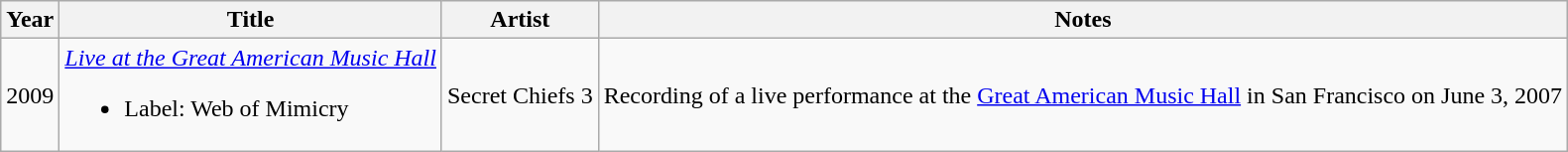<table class="wikitable" border="1">
<tr>
<th>Year</th>
<th>Title</th>
<th>Artist</th>
<th>Notes</th>
</tr>
<tr>
<td>2009</td>
<td><em><a href='#'>Live at the Great American Music Hall</a></em><br><ul><li>Label: Web of Mimicry</li></ul></td>
<td>Secret Chiefs 3</td>
<td>Recording of a live performance at the <a href='#'>Great American Music Hall</a> in San Francisco on June 3, 2007</td>
</tr>
</table>
